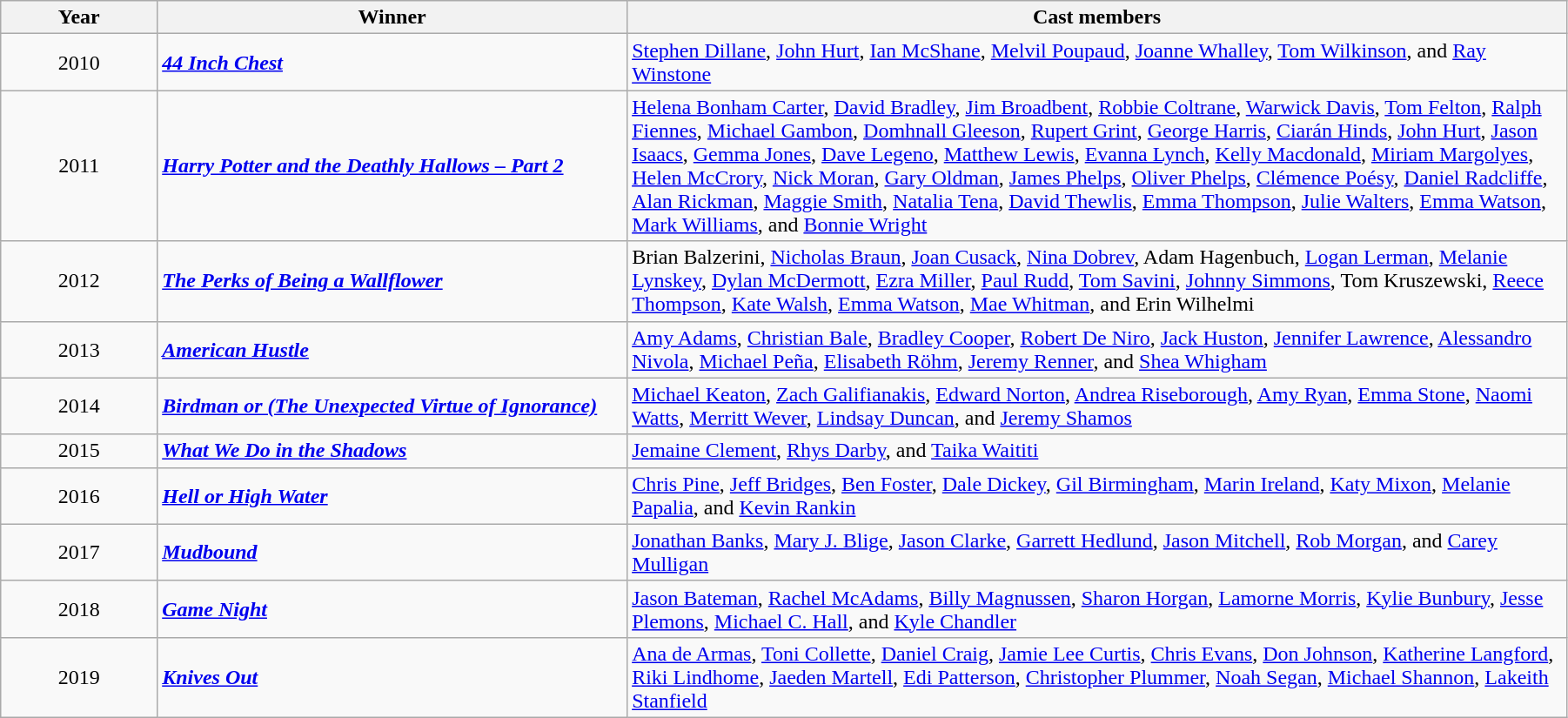<table class="wikitable" width="95%" cellpadding="5">
<tr>
<th width="10%"><strong>Year</strong></th>
<th width="30%"><strong>Winner</strong></th>
<th width="60%"><strong>Cast members</strong></th>
</tr>
<tr>
<td style="text-align:center;">2010</td>
<td><strong><em><a href='#'>44 Inch Chest</a></em></strong></td>
<td><a href='#'>Stephen Dillane</a>, <a href='#'>John Hurt</a>, <a href='#'>Ian McShane</a>, <a href='#'>Melvil Poupaud</a>, <a href='#'>Joanne Whalley</a>, <a href='#'>Tom Wilkinson</a>, and <a href='#'>Ray Winstone</a></td>
</tr>
<tr>
<td style="text-align:center;">2011</td>
<td><strong><em><a href='#'>Harry Potter and the Deathly Hallows – Part 2</a></em></strong></td>
<td><a href='#'>Helena Bonham Carter</a>, <a href='#'>David Bradley</a>, <a href='#'>Jim Broadbent</a>, <a href='#'>Robbie Coltrane</a>, <a href='#'>Warwick Davis</a>, <a href='#'>Tom Felton</a>, <a href='#'>Ralph Fiennes</a>, <a href='#'>Michael Gambon</a>, <a href='#'>Domhnall Gleeson</a>, <a href='#'>Rupert Grint</a>, <a href='#'>George Harris</a>, <a href='#'>Ciarán Hinds</a>, <a href='#'>John Hurt</a>, <a href='#'>Jason Isaacs</a>, <a href='#'>Gemma Jones</a>, <a href='#'>Dave Legeno</a>, <a href='#'>Matthew Lewis</a>, <a href='#'>Evanna Lynch</a>, <a href='#'>Kelly Macdonald</a>, <a href='#'>Miriam Margolyes</a>, <a href='#'>Helen McCrory</a>, <a href='#'>Nick Moran</a>, <a href='#'>Gary Oldman</a>, <a href='#'>James Phelps</a>, <a href='#'>Oliver Phelps</a>, <a href='#'>Clémence Poésy</a>, <a href='#'>Daniel Radcliffe</a>, <a href='#'>Alan Rickman</a>, <a href='#'>Maggie Smith</a>, <a href='#'>Natalia Tena</a>, <a href='#'>David Thewlis</a>, <a href='#'>Emma Thompson</a>, <a href='#'>Julie Walters</a>, <a href='#'>Emma Watson</a>, <a href='#'>Mark Williams</a>, and <a href='#'>Bonnie Wright</a></td>
</tr>
<tr>
<td style="text-align:center;">2012</td>
<td><strong><em><a href='#'>The Perks of Being a Wallflower</a></em></strong></td>
<td>Brian Balzerini, <a href='#'>Nicholas Braun</a>, <a href='#'>Joan Cusack</a>, <a href='#'>Nina Dobrev</a>, Adam Hagenbuch, <a href='#'>Logan Lerman</a>, <a href='#'>Melanie Lynskey</a>, <a href='#'>Dylan McDermott</a>, <a href='#'>Ezra Miller</a>, <a href='#'>Paul Rudd</a>, <a href='#'>Tom Savini</a>, <a href='#'>Johnny Simmons</a>, Tom Kruszewski, <a href='#'>Reece Thompson</a>, <a href='#'>Kate Walsh</a>, <a href='#'>Emma Watson</a>, <a href='#'>Mae Whitman</a>, and Erin Wilhelmi</td>
</tr>
<tr>
<td style="text-align:center;">2013</td>
<td><strong><em><a href='#'>American Hustle</a></em></strong></td>
<td><a href='#'>Amy Adams</a>, <a href='#'>Christian Bale</a>, <a href='#'>Bradley Cooper</a>, <a href='#'>Robert De Niro</a>, <a href='#'>Jack Huston</a>, <a href='#'>Jennifer Lawrence</a>, <a href='#'>Alessandro Nivola</a>, <a href='#'>Michael Peña</a>, <a href='#'>Elisabeth Röhm</a>, <a href='#'>Jeremy Renner</a>, and <a href='#'>Shea Whigham</a></td>
</tr>
<tr>
<td style="text-align:center;">2014</td>
<td><strong><em><a href='#'>Birdman or (The Unexpected Virtue of Ignorance)</a></em></strong></td>
<td><a href='#'>Michael Keaton</a>, <a href='#'>Zach Galifianakis</a>, <a href='#'>Edward Norton</a>, <a href='#'>Andrea Riseborough</a>, <a href='#'>Amy Ryan</a>, <a href='#'>Emma Stone</a>, <a href='#'>Naomi Watts</a>, <a href='#'>Merritt Wever</a>, <a href='#'>Lindsay Duncan</a>, and <a href='#'>Jeremy Shamos</a></td>
</tr>
<tr>
<td style="text-align:center;">2015</td>
<td><strong><em><a href='#'>What We Do in the Shadows</a></em></strong></td>
<td><a href='#'>Jemaine Clement</a>, <a href='#'>Rhys Darby</a>, and <a href='#'>Taika Waititi</a></td>
</tr>
<tr>
<td style="text-align:center;">2016</td>
<td><strong><em><a href='#'>Hell or High Water</a></em></strong></td>
<td><a href='#'>Chris Pine</a>, <a href='#'>Jeff Bridges</a>, <a href='#'>Ben Foster</a>, <a href='#'>Dale Dickey</a>, <a href='#'>Gil Birmingham</a>, <a href='#'>Marin Ireland</a>, <a href='#'>Katy Mixon</a>, <a href='#'>Melanie Papalia</a>, and <a href='#'>Kevin Rankin</a></td>
</tr>
<tr>
<td style="text-align:center;">2017</td>
<td><strong><em><a href='#'>Mudbound</a></em></strong></td>
<td><a href='#'>Jonathan Banks</a>, <a href='#'>Mary J. Blige</a>, <a href='#'>Jason Clarke</a>, <a href='#'>Garrett Hedlund</a>, <a href='#'>Jason Mitchell</a>, <a href='#'>Rob Morgan</a>, and <a href='#'>Carey Mulligan</a></td>
</tr>
<tr>
<td style="text-align:center;">2018</td>
<td><strong><em><a href='#'>Game Night</a></em></strong></td>
<td><a href='#'>Jason Bateman</a>, <a href='#'>Rachel McAdams</a>, <a href='#'>Billy Magnussen</a>, <a href='#'>Sharon Horgan</a>, <a href='#'>Lamorne Morris</a>, <a href='#'>Kylie Bunbury</a>, <a href='#'>Jesse Plemons</a>, <a href='#'>Michael C. Hall</a>, and <a href='#'>Kyle Chandler</a></td>
</tr>
<tr>
<td style="text-align:center;">2019</td>
<td><strong><em><a href='#'>Knives Out</a></em></strong></td>
<td><a href='#'>Ana de Armas</a>, <a href='#'>Toni Collette</a>, <a href='#'>Daniel Craig</a>, <a href='#'>Jamie Lee Curtis</a>, <a href='#'>Chris Evans</a>, <a href='#'>Don Johnson</a>, <a href='#'>Katherine Langford</a>, <a href='#'>Riki Lindhome</a>, <a href='#'>Jaeden Martell</a>, <a href='#'>Edi Patterson</a>, <a href='#'>Christopher Plummer</a>, <a href='#'>Noah Segan</a>, <a href='#'>Michael Shannon</a>, <a href='#'>Lakeith Stanfield</a></td>
</tr>
</table>
